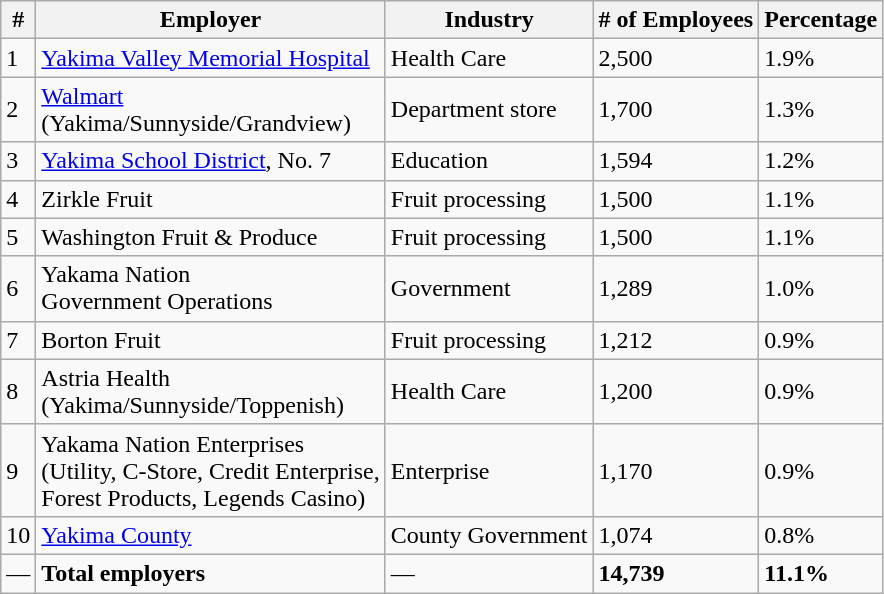<table class="wikitable">
<tr>
<th>#</th>
<th>Employer</th>
<th>Industry</th>
<th># of Employees</th>
<th>Percentage</th>
</tr>
<tr>
<td>1</td>
<td><a href='#'>Yakima Valley Memorial Hospital</a></td>
<td>Health Care</td>
<td>2,500</td>
<td>1.9%</td>
</tr>
<tr>
<td>2</td>
<td><a href='#'>Walmart</a><br>(Yakima/Sunnyside/Grandview)</td>
<td>Department store</td>
<td>1,700</td>
<td>1.3%</td>
</tr>
<tr>
<td>3</td>
<td><a href='#'>Yakima School District</a>, No. 7</td>
<td>Education</td>
<td>1,594</td>
<td>1.2%</td>
</tr>
<tr>
<td>4</td>
<td>Zirkle Fruit</td>
<td>Fruit processing</td>
<td>1,500</td>
<td>1.1%</td>
</tr>
<tr>
<td>5</td>
<td>Washington Fruit & Produce</td>
<td>Fruit processing</td>
<td>1,500</td>
<td>1.1%</td>
</tr>
<tr>
<td>6</td>
<td>Yakama Nation<br>Government Operations</td>
<td>Government</td>
<td>1,289</td>
<td>1.0%</td>
</tr>
<tr>
<td>7</td>
<td>Borton Fruit</td>
<td>Fruit processing</td>
<td>1,212</td>
<td>0.9%</td>
</tr>
<tr>
<td>8</td>
<td>Astria Health<br>(Yakima/Sunnyside/Toppenish)</td>
<td>Health Care</td>
<td>1,200</td>
<td>0.9%</td>
</tr>
<tr>
<td>9</td>
<td>Yakama Nation Enterprises<br>(Utility, C-Store, Credit Enterprise,<br>Forest Products, Legends Casino)</td>
<td>Enterprise</td>
<td>1,170</td>
<td>0.9%</td>
</tr>
<tr>
<td>10</td>
<td><a href='#'>Yakima County</a></td>
<td>County Government</td>
<td>1,074</td>
<td>0.8%</td>
</tr>
<tr>
<td>—</td>
<td><strong>Total employers</strong></td>
<td>—</td>
<td><strong>14,739</strong></td>
<td><strong>11.1%</strong></td>
</tr>
</table>
